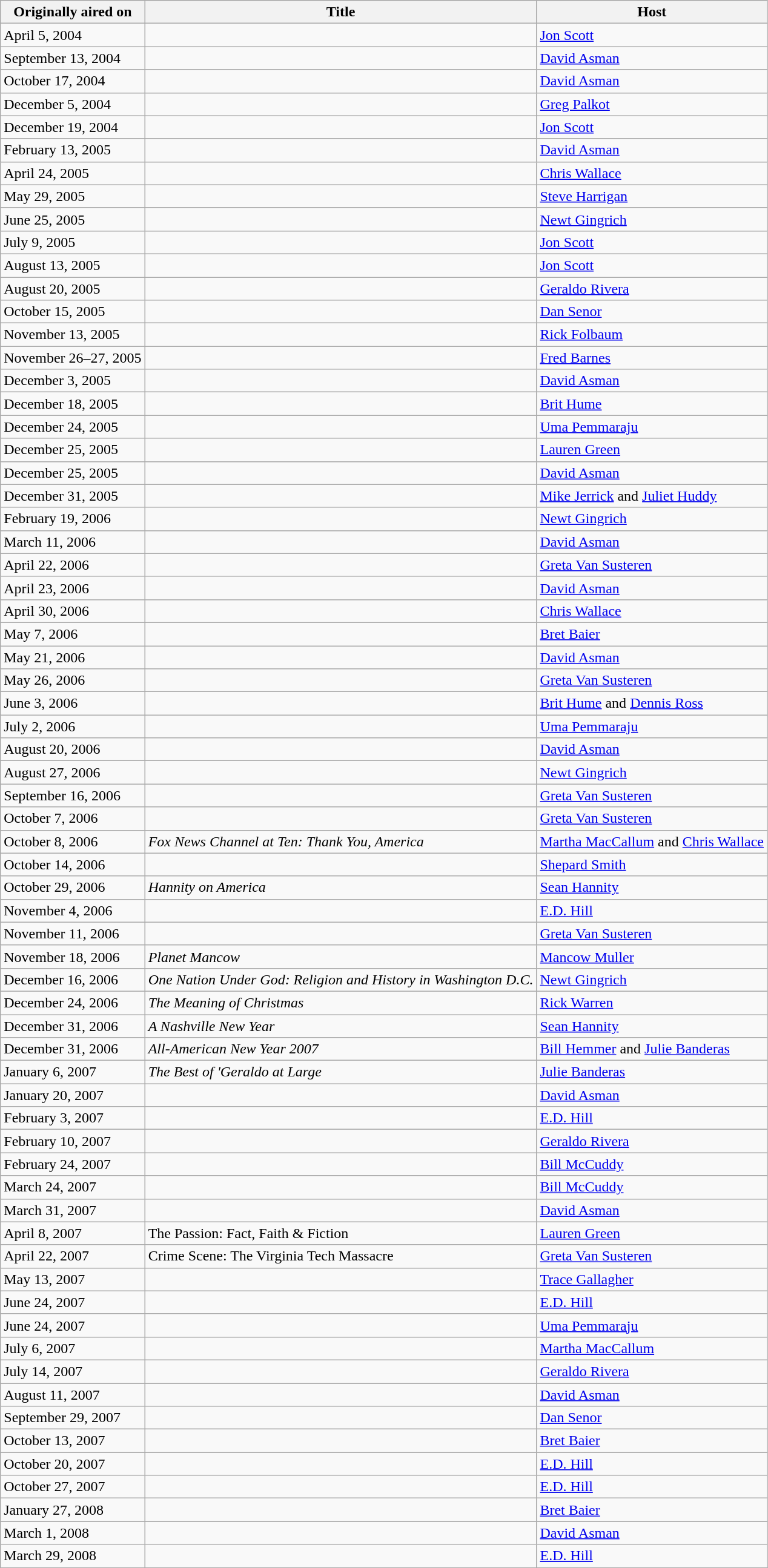<table class="wikitable">
<tr>
<th>Originally aired on</th>
<th>Title</th>
<th>Host</th>
</tr>
<tr>
<td>April 5, 2004</td>
<td><em></em></td>
<td><a href='#'>Jon Scott</a></td>
</tr>
<tr>
<td>September 13, 2004</td>
<td><em></em></td>
<td><a href='#'>David Asman</a></td>
</tr>
<tr>
<td>October 17, 2004</td>
<td><em></em></td>
<td><a href='#'>David Asman</a></td>
</tr>
<tr>
<td>December 5, 2004</td>
<td><em></em></td>
<td><a href='#'>Greg Palkot</a></td>
</tr>
<tr>
<td>December 19, 2004</td>
<td><em></em></td>
<td><a href='#'>Jon Scott</a></td>
</tr>
<tr>
<td>February 13, 2005</td>
<td><em></em></td>
<td><a href='#'>David Asman</a></td>
</tr>
<tr>
<td>April 24, 2005</td>
<td><em></em></td>
<td><a href='#'>Chris Wallace</a></td>
</tr>
<tr>
<td>May 29, 2005</td>
<td><em></em></td>
<td><a href='#'>Steve Harrigan</a></td>
</tr>
<tr>
<td>June 25, 2005</td>
<td><em></em></td>
<td><a href='#'>Newt Gingrich</a></td>
</tr>
<tr>
<td>July 9, 2005</td>
<td><em></em></td>
<td><a href='#'>Jon Scott</a></td>
</tr>
<tr>
<td>August 13, 2005</td>
<td><em></em></td>
<td><a href='#'>Jon Scott</a></td>
</tr>
<tr>
<td>August 20, 2005</td>
<td><em></em></td>
<td><a href='#'>Geraldo Rivera</a></td>
</tr>
<tr>
<td>October 15, 2005</td>
<td><em></em></td>
<td><a href='#'>Dan Senor</a></td>
</tr>
<tr>
<td>November 13, 2005</td>
<td><em></em></td>
<td><a href='#'>Rick Folbaum</a></td>
</tr>
<tr>
<td>November 26–27, 2005</td>
<td><em></em></td>
<td><a href='#'>Fred Barnes</a></td>
</tr>
<tr>
<td>December 3, 2005</td>
<td><em></em></td>
<td><a href='#'>David Asman</a></td>
</tr>
<tr>
<td>December 18, 2005</td>
<td><em></em></td>
<td><a href='#'>Brit Hume</a></td>
</tr>
<tr>
<td>December 24, 2005</td>
<td><em></em></td>
<td><a href='#'>Uma Pemmaraju</a></td>
</tr>
<tr>
<td>December 25, 2005</td>
<td><em></em></td>
<td><a href='#'>Lauren Green</a></td>
</tr>
<tr>
<td>December 25, 2005</td>
<td><em></em></td>
<td><a href='#'>David Asman</a></td>
</tr>
<tr>
<td>December 31, 2005</td>
<td><em></em></td>
<td><a href='#'>Mike Jerrick</a> and <a href='#'>Juliet Huddy</a></td>
</tr>
<tr>
<td>February 19, 2006</td>
<td><em></em></td>
<td><a href='#'>Newt Gingrich</a></td>
</tr>
<tr>
<td>March 11, 2006</td>
<td><em></em></td>
<td><a href='#'>David Asman</a></td>
</tr>
<tr>
<td>April 22, 2006</td>
<td><em></em></td>
<td><a href='#'>Greta Van Susteren</a></td>
</tr>
<tr>
<td>April 23, 2006</td>
<td><em></em></td>
<td><a href='#'>David Asman</a></td>
</tr>
<tr>
<td>April 30, 2006</td>
<td><em></em></td>
<td><a href='#'>Chris Wallace</a></td>
</tr>
<tr>
<td>May 7, 2006</td>
<td><em></em></td>
<td><a href='#'>Bret Baier</a></td>
</tr>
<tr>
<td>May 21, 2006</td>
<td><em></em></td>
<td><a href='#'>David Asman</a></td>
</tr>
<tr>
<td>May 26, 2006</td>
<td><em></em></td>
<td><a href='#'>Greta Van Susteren</a></td>
</tr>
<tr>
<td>June 3, 2006</td>
<td><em></em></td>
<td><a href='#'>Brit Hume</a> and <a href='#'>Dennis Ross</a></td>
</tr>
<tr>
<td>July 2, 2006</td>
<td><em></em></td>
<td><a href='#'>Uma Pemmaraju</a></td>
</tr>
<tr>
<td>August 20, 2006</td>
<td><em></em></td>
<td><a href='#'>David Asman</a></td>
</tr>
<tr>
<td>August 27, 2006</td>
<td><em></em></td>
<td><a href='#'>Newt Gingrich</a></td>
</tr>
<tr>
<td>September 16, 2006</td>
<td><em></em></td>
<td><a href='#'>Greta Van Susteren</a></td>
</tr>
<tr>
<td>October 7, 2006</td>
<td><em></em></td>
<td><a href='#'>Greta Van Susteren</a></td>
</tr>
<tr>
<td>October 8, 2006</td>
<td><em>Fox News Channel at Ten: Thank You, America</em></td>
<td><a href='#'>Martha MacCallum</a> and <a href='#'>Chris Wallace</a></td>
</tr>
<tr>
<td>October 14, 2006</td>
<td><em></em></td>
<td><a href='#'>Shepard Smith</a></td>
</tr>
<tr>
<td>October 29, 2006</td>
<td><em>Hannity on America</em></td>
<td><a href='#'>Sean Hannity</a></td>
</tr>
<tr>
<td>November 4, 2006</td>
<td><em></em></td>
<td><a href='#'>E.D. Hill</a></td>
</tr>
<tr>
<td>November 11, 2006</td>
<td><em></em></td>
<td><a href='#'>Greta Van Susteren</a></td>
</tr>
<tr>
<td>November 18, 2006</td>
<td><em>Planet Mancow</em></td>
<td><a href='#'>Mancow Muller</a></td>
</tr>
<tr>
<td>December 16, 2006</td>
<td><em>One Nation Under God: Religion and History in Washington D.C.</em></td>
<td><a href='#'>Newt Gingrich</a></td>
</tr>
<tr>
<td>December 24, 2006</td>
<td><em>The Meaning of Christmas</em></td>
<td><a href='#'>Rick Warren</a></td>
</tr>
<tr>
<td>December 31, 2006</td>
<td><em>A Nashville New Year</em></td>
<td><a href='#'>Sean Hannity</a></td>
</tr>
<tr>
<td>December 31, 2006</td>
<td><em>All-American New Year 2007</em></td>
<td><a href='#'>Bill Hemmer</a> and <a href='#'>Julie Banderas</a></td>
</tr>
<tr>
<td>January 6, 2007</td>
<td><em>The Best of 'Geraldo at Large<strong></td>
<td><a href='#'>Julie Banderas</a></td>
</tr>
<tr>
<td>January 20, 2007</td>
<td></em><em></td>
<td><a href='#'>David Asman</a></td>
</tr>
<tr>
<td>February 3, 2007</td>
<td></em><em></td>
<td><a href='#'>E.D. Hill</a></td>
</tr>
<tr>
<td>February 10, 2007</td>
<td></em><em></td>
<td><a href='#'>Geraldo Rivera</a></td>
</tr>
<tr>
<td>February 24, 2007</td>
<td></em><em></td>
<td><a href='#'>Bill McCuddy</a></td>
</tr>
<tr>
<td>March 24, 2007</td>
<td></em><em></td>
<td><a href='#'>Bill McCuddy</a></td>
</tr>
<tr>
<td>March 31, 2007</td>
<td></em><em></td>
<td><a href='#'>David Asman</a></td>
</tr>
<tr>
<td>April 8, 2007</td>
<td></em>The Passion: Fact, Faith & Fiction<em></td>
<td><a href='#'>Lauren Green</a></td>
</tr>
<tr>
<td>April 22, 2007</td>
<td></em>Crime Scene: The Virginia Tech Massacre<em></td>
<td><a href='#'>Greta Van Susteren</a></td>
</tr>
<tr>
<td>May 13, 2007</td>
<td></em><em></td>
<td><a href='#'>Trace Gallagher</a></td>
</tr>
<tr>
<td>June 24, 2007</td>
<td></em><em></td>
<td><a href='#'>E.D. Hill</a></td>
</tr>
<tr>
<td>June 24, 2007</td>
<td></em><em></td>
<td><a href='#'>Uma Pemmaraju</a></td>
</tr>
<tr>
<td>July 6, 2007</td>
<td></em><em></td>
<td><a href='#'>Martha MacCallum</a></td>
</tr>
<tr>
<td>July 14, 2007</td>
<td></em><em></td>
<td><a href='#'>Geraldo Rivera</a></td>
</tr>
<tr>
<td>August 11, 2007</td>
<td></em><em></td>
<td><a href='#'>David Asman</a></td>
</tr>
<tr>
<td>September 29, 2007</td>
<td></em><em></td>
<td><a href='#'>Dan Senor</a></td>
</tr>
<tr>
<td>October 13, 2007</td>
<td></em><em></td>
<td><a href='#'>Bret Baier</a></td>
</tr>
<tr>
<td>October 20, 2007</td>
<td></em><em></td>
<td><a href='#'>E.D. Hill</a></td>
</tr>
<tr>
<td>October 27, 2007</td>
<td></em><em></td>
<td><a href='#'>E.D. Hill</a></td>
</tr>
<tr>
<td>January 27, 2008</td>
<td></em><em></td>
<td><a href='#'>Bret Baier</a></td>
</tr>
<tr>
<td>March 1, 2008</td>
<td></em><em></td>
<td><a href='#'>David Asman</a></td>
</tr>
<tr>
<td>March 29, 2008</td>
<td></em><em></td>
<td><a href='#'>E.D. Hill</a></td>
</tr>
<tr>
</tr>
</table>
